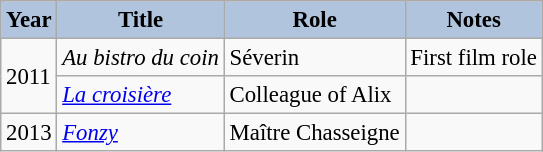<table class="wikitable" style="font-size: 95%;">
<tr>
<th style="background:#B0C4DE;">Year</th>
<th style="background:#B0C4DE;">Title</th>
<th style="background:#B0C4DE;">Role</th>
<th style="background:#B0C4DE;">Notes</th>
</tr>
<tr>
<td rowspan="2">2011</td>
<td><em>Au bistro du coin</em></td>
<td>Séverin</td>
<td>First film role</td>
</tr>
<tr>
<td><em><a href='#'>La croisière</a></em></td>
<td>Colleague of Alix</td>
<td></td>
</tr>
<tr>
<td>2013</td>
<td><em><a href='#'>Fonzy</a></em></td>
<td>Maître Chasseigne</td>
<td></td>
</tr>
</table>
